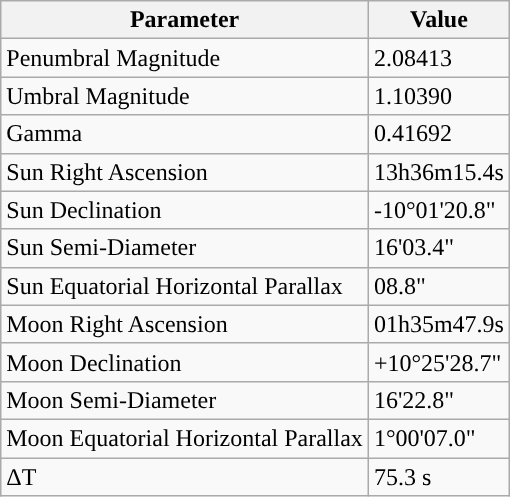<table class="wikitable">
<tr>
<th>Parameter</th>
<th>Value</th>
</tr>
<tr>
<td>Penumbral Magnitude</td>
<td>2.08413</td>
</tr>
<tr>
<td>Umbral Magnitude</td>
<td>1.10390</td>
</tr>
<tr>
<td>Gamma</td>
<td>0.41692</td>
</tr>
<tr>
<td>Sun Right Ascension</td>
<td>13h36m15.4s</td>
</tr>
<tr>
<td>Sun Declination</td>
<td>-10°01'20.8"</td>
</tr>
<tr>
<td>Sun Semi-Diameter</td>
<td>16'03.4"</td>
</tr>
<tr>
<td>Sun Equatorial Horizontal Parallax</td>
<td>08.8"</td>
</tr>
<tr>
<td>Moon Right Ascension</td>
<td>01h35m47.9s</td>
</tr>
<tr>
<td>Moon Declination</td>
<td>+10°25'28.7"</td>
</tr>
<tr>
<td>Moon Semi-Diameter</td>
<td>16'22.8"</td>
</tr>
<tr>
<td>Moon Equatorial Horizontal Parallax</td>
<td>1°00'07.0"</td>
</tr>
<tr>
<td>ΔT</td>
<td>75.3 s</td>
</tr>
</table>
